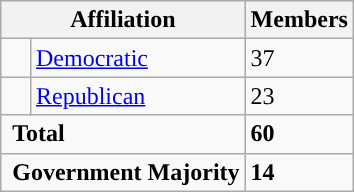<table class="wikitable">
<tr>
<th colspan="2">Affiliation</th>
<th>Members</th>
</tr>
<tr>
<td style="background-color:"> </td>
<td><a href='#'>Democratic</a></td>
<td>37</td>
</tr>
<tr>
<td style="background-color:"> </td>
<td><a href='#'>Republican</a></td>
<td>23</td>
</tr>
<tr>
<td colspan="2" rowspan="1"> <strong>Total</strong></td>
<td><strong>60</strong></td>
</tr>
<tr>
<td colspan="2" rowspan="1"> <strong>Government Majority</strong></td>
<td><strong>14</strong></td>
</tr>
</table>
